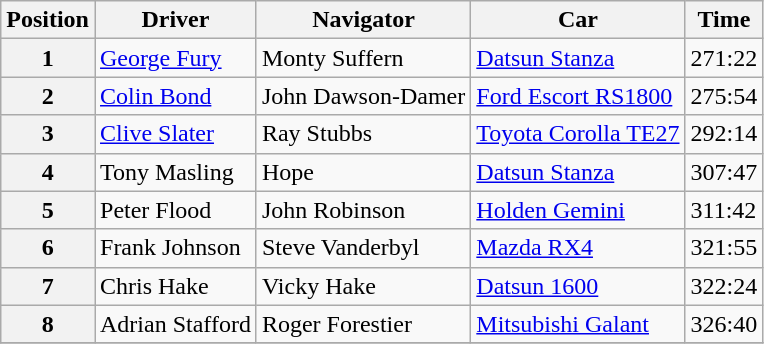<table class="wikitable" border="1">
<tr>
<th>Position</th>
<th>Driver</th>
<th>Navigator</th>
<th>Car</th>
<th>Time</th>
</tr>
<tr>
<th>1</th>
<td><a href='#'>George Fury</a></td>
<td>Monty Suffern</td>
<td><a href='#'>Datsun Stanza</a></td>
<td align="center">271:22</td>
</tr>
<tr>
<th>2</th>
<td><a href='#'>Colin Bond</a></td>
<td>John Dawson-Damer</td>
<td><a href='#'>Ford Escort RS1800</a></td>
<td align="center">275:54</td>
</tr>
<tr>
<th>3</th>
<td><a href='#'>Clive Slater</a></td>
<td>Ray Stubbs</td>
<td><a href='#'>Toyota Corolla TE27</a></td>
<td align="center">292:14</td>
</tr>
<tr>
<th>4</th>
<td>Tony Masling</td>
<td>Hope</td>
<td><a href='#'>Datsun Stanza</a></td>
<td>307:47</td>
</tr>
<tr>
<th>5</th>
<td>Peter Flood</td>
<td>John Robinson</td>
<td><a href='#'>Holden Gemini</a></td>
<td>311:42</td>
</tr>
<tr>
<th>6</th>
<td>Frank Johnson</td>
<td>Steve Vanderbyl</td>
<td><a href='#'>Mazda RX4</a></td>
<td>321:55</td>
</tr>
<tr>
<th>7</th>
<td>Chris Hake</td>
<td>Vicky Hake</td>
<td><a href='#'>Datsun 1600</a></td>
<td>322:24</td>
</tr>
<tr>
<th>8</th>
<td>Adrian Stafford</td>
<td>Roger Forestier</td>
<td><a href='#'>Mitsubishi Galant</a></td>
<td>326:40</td>
</tr>
<tr>
</tr>
</table>
